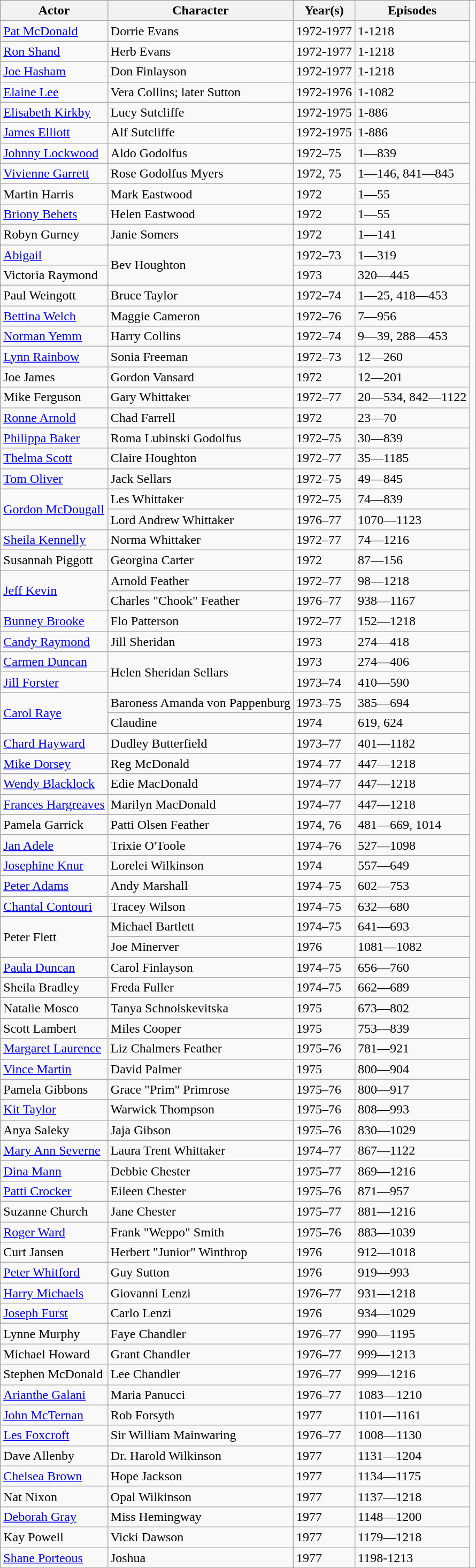<table class="wikitable sortable">
<tr>
<th>Actor</th>
<th>Character</th>
<th>Year(s)</th>
<th>Episodes</th>
</tr>
<tr>
<td><a href='#'>Pat McDonald</a></td>
<td>Dorrie Evans</td>
<td>1972-1977</td>
<td>1-1218</td>
</tr>
<tr>
<td><a href='#'>Ron Shand</a></td>
<td>Herb Evans</td>
<td>1972-1977</td>
<td>1-1218</td>
</tr>
<tr>
<td><a href='#'>Joe Hasham</a></td>
<td>Don Finlayson</td>
<td>1972-1977</td>
<td>1-1218</td>
<td></td>
</tr>
<tr>
<td><a href='#'>Elaine Lee</a></td>
<td>Vera Collins; later Sutton</td>
<td>1972-1976</td>
<td>1-1082</td>
</tr>
<tr>
<td><a href='#'>Elisabeth Kirkby</a></td>
<td>Lucy Sutcliffe</td>
<td>1972-1975</td>
<td>1-886</td>
</tr>
<tr>
<td><a href='#'>James Elliott</a></td>
<td>Alf Sutcliffe</td>
<td>1972-1975</td>
<td>1-886</td>
</tr>
<tr>
<td><a href='#'>Johnny Lockwood</a></td>
<td>Aldo Godolfus</td>
<td>1972–75</td>
<td>1―839</td>
</tr>
<tr>
<td><a href='#'>Vivienne Garrett</a></td>
<td>Rose Godolfus Myers</td>
<td>1972, 75</td>
<td>1―146, 841―845</td>
</tr>
<tr>
<td>Martin Harris</td>
<td>Mark Eastwood</td>
<td>1972</td>
<td>1―55</td>
</tr>
<tr>
<td><a href='#'>Briony Behets</a></td>
<td>Helen Eastwood</td>
<td>1972</td>
<td>1―55</td>
</tr>
<tr>
<td>Robyn Gurney</td>
<td>Janie Somers</td>
<td>1972</td>
<td>1―141</td>
</tr>
<tr>
<td><a href='#'>Abigail</a></td>
<td rowspan="2">Bev Houghton</td>
<td>1972–73</td>
<td>1―319</td>
</tr>
<tr>
<td>Victoria Raymond</td>
<td>1973</td>
<td>320―445</td>
</tr>
<tr>
<td>Paul Weingott</td>
<td>Bruce Taylor</td>
<td>1972–74</td>
<td>1―25, 418―453</td>
</tr>
<tr>
<td><a href='#'>Bettina Welch</a></td>
<td>Maggie Cameron</td>
<td>1972–76</td>
<td>7―956</td>
</tr>
<tr>
<td><a href='#'>Norman Yemm</a></td>
<td>Harry Collins</td>
<td>1972–74</td>
<td>9―39, 288―453</td>
</tr>
<tr>
<td><a href='#'>Lynn Rainbow</a></td>
<td>Sonia Freeman</td>
<td>1972–73</td>
<td>12―260</td>
</tr>
<tr>
<td>Joe James</td>
<td>Gordon Vansard</td>
<td>1972</td>
<td>12―201</td>
</tr>
<tr>
<td>Mike Ferguson</td>
<td>Gary Whittaker</td>
<td>1972–77</td>
<td>20―534, 842―1122</td>
</tr>
<tr>
<td><a href='#'>Ronne Arnold</a></td>
<td>Chad Farrell</td>
<td>1972</td>
<td>23―70</td>
</tr>
<tr>
<td><a href='#'>Philippa Baker</a></td>
<td>Roma Lubinski Godolfus</td>
<td>1972–75</td>
<td>30―839</td>
</tr>
<tr>
<td><a href='#'>Thelma Scott</a></td>
<td>Claire Houghton</td>
<td>1972–77</td>
<td>35―1185</td>
</tr>
<tr>
<td><a href='#'>Tom Oliver</a></td>
<td>Jack Sellars</td>
<td>1972–75</td>
<td>49―845</td>
</tr>
<tr>
<td rowspan="2"><a href='#'>Gordon McDougall</a></td>
<td>Les Whittaker</td>
<td>1972–75</td>
<td>74―839</td>
</tr>
<tr>
<td>Lord Andrew Whittaker</td>
<td>1976–77</td>
<td>1070―1123</td>
</tr>
<tr>
<td><a href='#'>Sheila Kennelly</a></td>
<td>Norma Whittaker</td>
<td>1972–77</td>
<td>74―1216</td>
</tr>
<tr>
<td>Susannah Piggott</td>
<td>Georgina Carter</td>
<td>1972</td>
<td>87―156</td>
</tr>
<tr>
<td rowspan="2"><a href='#'>Jeff Kevin</a></td>
<td>Arnold Feather</td>
<td>1972–77</td>
<td>98―1218</td>
</tr>
<tr>
<td>Charles "Chook" Feather</td>
<td>1976–77</td>
<td>938―1167</td>
</tr>
<tr>
<td><a href='#'>Bunney Brooke</a></td>
<td>Flo Patterson</td>
<td>1972–77</td>
<td>152―1218</td>
</tr>
<tr>
<td><a href='#'>Candy Raymond</a></td>
<td>Jill Sheridan</td>
<td>1973</td>
<td>274―418</td>
</tr>
<tr>
<td><a href='#'>Carmen Duncan</a></td>
<td rowspan="2">Helen Sheridan Sellars</td>
<td>1973</td>
<td>274―406</td>
</tr>
<tr>
<td><a href='#'>Jill Forster</a></td>
<td>1973–74</td>
<td>410―590</td>
</tr>
<tr>
<td rowspan="2"><a href='#'>Carol Raye</a></td>
<td>Baroness Amanda von Pappenburg</td>
<td>1973–75</td>
<td>385―694</td>
</tr>
<tr>
<td>Claudine</td>
<td>1974</td>
<td>619, 624</td>
</tr>
<tr>
<td><a href='#'>Chard Hayward</a></td>
<td>Dudley Butterfield</td>
<td>1973–77</td>
<td>401―1182</td>
</tr>
<tr>
<td><a href='#'>Mike Dorsey</a></td>
<td>Reg McDonald</td>
<td>1974–77</td>
<td>447―1218</td>
</tr>
<tr>
<td><a href='#'>Wendy Blacklock</a></td>
<td>Edie MacDonald</td>
<td>1974–77</td>
<td>447―1218</td>
</tr>
<tr>
<td><a href='#'>Frances Hargreaves</a></td>
<td>Marilyn MacDonald</td>
<td>1974–77</td>
<td>447―1218</td>
</tr>
<tr>
<td>Pamela Garrick</td>
<td>Patti Olsen Feather</td>
<td>1974, 76</td>
<td>481―669, 1014</td>
</tr>
<tr>
<td><a href='#'>Jan Adele</a></td>
<td>Trixie O'Toole</td>
<td>1974–76</td>
<td>527―1098</td>
</tr>
<tr>
<td><a href='#'>Josephine Knur</a></td>
<td>Lorelei Wilkinson</td>
<td>1974</td>
<td>557―649</td>
</tr>
<tr>
<td><a href='#'>Peter Adams</a></td>
<td>Andy Marshall</td>
<td>1974–75</td>
<td>602―753</td>
</tr>
<tr>
<td><a href='#'>Chantal Contouri</a></td>
<td>Tracey Wilson</td>
<td>1974–75</td>
<td>632―680</td>
</tr>
<tr>
<td rowspan="2">Peter Flett</td>
<td>Michael Bartlett</td>
<td>1974–75</td>
<td>641―693</td>
</tr>
<tr>
<td>Joe Minerver</td>
<td>1976</td>
<td>1081―1082</td>
</tr>
<tr>
<td><a href='#'>Paula Duncan</a></td>
<td>Carol Finlayson</td>
<td>1974–75</td>
<td>656―760</td>
</tr>
<tr>
<td>Sheila Bradley</td>
<td>Freda Fuller</td>
<td>1974–75</td>
<td>662―689</td>
</tr>
<tr>
<td>Natalie Mosco</td>
<td>Tanya Schnolskevitska</td>
<td>1975</td>
<td>673―802</td>
</tr>
<tr>
<td>Scott Lambert</td>
<td>Miles Cooper</td>
<td>1975</td>
<td>753―839</td>
</tr>
<tr>
<td><a href='#'>Margaret Laurence</a></td>
<td>Liz Chalmers Feather</td>
<td>1975–76</td>
<td>781―921</td>
</tr>
<tr>
<td><a href='#'>Vince Martin</a></td>
<td>David Palmer</td>
<td>1975</td>
<td>800―904</td>
</tr>
<tr>
<td>Pamela Gibbons</td>
<td>Grace "Prim" Primrose</td>
<td>1975–76</td>
<td>800―917</td>
</tr>
<tr>
<td><a href='#'>Kit Taylor</a></td>
<td>Warwick Thompson</td>
<td>1975–76</td>
<td>808―993</td>
</tr>
<tr>
<td>Anya Saleky</td>
<td>Jaja Gibson</td>
<td>1975–76</td>
<td>830―1029</td>
</tr>
<tr>
<td><a href='#'>Mary Ann Severne</a></td>
<td>Laura Trent Whittaker</td>
<td>1974–77</td>
<td>867―1122</td>
</tr>
<tr>
<td><a href='#'>Dina Mann</a></td>
<td>Debbie Chester</td>
<td>1975–77</td>
<td>869―1216</td>
</tr>
<tr>
<td><a href='#'>Patti Crocker</a></td>
<td>Eileen Chester</td>
<td>1975–76</td>
<td>871―957</td>
</tr>
<tr>
<td>Suzanne Church</td>
<td>Jane Chester</td>
<td>1975–77</td>
<td>881―1216</td>
</tr>
<tr>
<td><a href='#'>Roger Ward</a></td>
<td>Frank "Weppo" Smith</td>
<td>1975–76</td>
<td>883―1039</td>
</tr>
<tr>
<td>Curt Jansen</td>
<td>Herbert "Junior" Winthrop</td>
<td>1976</td>
<td>912―1018</td>
</tr>
<tr>
<td><a href='#'>Peter Whitford</a></td>
<td>Guy Sutton</td>
<td>1976</td>
<td>919―993</td>
</tr>
<tr>
<td><a href='#'>Harry Michaels</a></td>
<td>Giovanni Lenzi</td>
<td>1976–77</td>
<td>931―1218</td>
</tr>
<tr>
<td><a href='#'>Joseph Furst</a></td>
<td>Carlo Lenzi</td>
<td>1976</td>
<td>934―1029</td>
</tr>
<tr>
<td>Lynne Murphy</td>
<td>Faye Chandler</td>
<td>1976–77</td>
<td>990―1195</td>
</tr>
<tr>
<td>Michael Howard</td>
<td>Grant Chandler</td>
<td>1976–77</td>
<td>999―1213</td>
</tr>
<tr>
<td>Stephen McDonald</td>
<td>Lee Chandler</td>
<td>1976–77</td>
<td>999―1216</td>
</tr>
<tr>
<td><a href='#'>Arianthe Galani</a></td>
<td>Maria Panucci</td>
<td>1976–77</td>
<td>1083―1210</td>
</tr>
<tr>
<td><a href='#'>John McTernan</a></td>
<td>Rob Forsyth</td>
<td>1977</td>
<td>1101―1161</td>
</tr>
<tr>
<td><a href='#'>Les Foxcroft</a></td>
<td>Sir William Mainwaring</td>
<td>1976–77</td>
<td>1008―1130</td>
</tr>
<tr>
<td>Dave Allenby</td>
<td>Dr. Harold Wilkinson</td>
<td>1977</td>
<td>1131―1204</td>
</tr>
<tr>
<td><a href='#'>Chelsea Brown</a></td>
<td>Hope Jackson</td>
<td>1977</td>
<td>1134―1175</td>
</tr>
<tr>
<td>Nat Nixon</td>
<td>Opal Wilkinson</td>
<td>1977</td>
<td>1137―1218</td>
</tr>
<tr>
<td><a href='#'>Deborah Gray</a></td>
<td>Miss Hemingway</td>
<td>1977</td>
<td>1148―1200</td>
</tr>
<tr>
<td>Kay Powell</td>
<td>Vicki Dawson</td>
<td>1977</td>
<td>1179―1218</td>
</tr>
<tr>
<td><a href='#'>Shane Porteous</a></td>
<td>Joshua</td>
<td>1977</td>
<td>1198-1213</td>
</tr>
</table>
